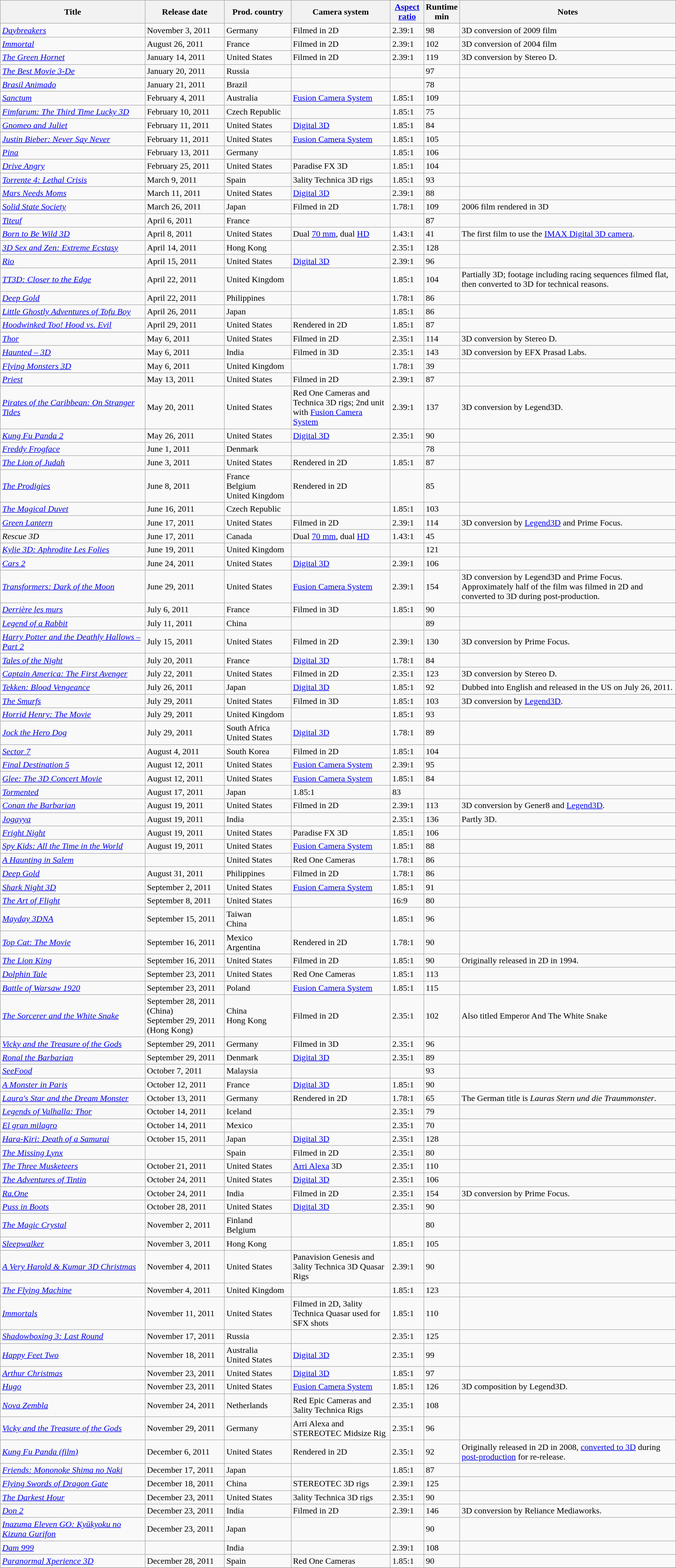<table class="wikitable sortable" width="100%">
<tr>
<th width="22%">Title</th>
<th width="12%">Release date</th>
<th width="10%">Prod. country</th>
<th width="15%">Camera system</th>
<th width="5%"><a href='#'>Aspect ratio</a></th>
<th width="3%">Runtime min</th>
<th width="33%" class="unsortable">Notes</th>
</tr>
<tr>
<td><em><a href='#'>Daybreakers</a></em></td>
<td>November 3, 2011</td>
<td>Germany</td>
<td>Filmed in 2D</td>
<td>2.39:1</td>
<td>98</td>
<td>3D conversion of 2009 film</td>
</tr>
<tr>
<td><em><a href='#'>Immortal</a></em></td>
<td>August 26, 2011</td>
<td>France</td>
<td>Filmed in 2D</td>
<td>2.39:1</td>
<td>102</td>
<td>3D conversion of 2004 film</td>
</tr>
<tr>
<td><em><a href='#'>The Green Hornet</a></em></td>
<td>January 14, 2011</td>
<td>United States</td>
<td>Filmed in 2D</td>
<td>2.39:1</td>
<td>119</td>
<td>3D conversion by Stereo D.</td>
</tr>
<tr>
<td><em><a href='#'>The Best Movie 3-De</a></em></td>
<td>January 20, 2011</td>
<td>Russia</td>
<td></td>
<td></td>
<td>97</td>
<td></td>
</tr>
<tr>
<td><em><a href='#'>Brasil Animado</a></em></td>
<td>January 21, 2011</td>
<td>Brazil</td>
<td></td>
<td></td>
<td>78</td>
<td></td>
</tr>
<tr>
<td><em><a href='#'>Sanctum</a></em></td>
<td>February 4, 2011</td>
<td>Australia</td>
<td><a href='#'>Fusion Camera System</a></td>
<td>1.85:1</td>
<td>109</td>
<td></td>
</tr>
<tr>
<td><em><a href='#'>Fimfarum: The Third Time Lucky 3D</a></em></td>
<td>February 10, 2011</td>
<td>Czech Republic</td>
<td></td>
<td>1.85:1</td>
<td>75</td>
<td></td>
</tr>
<tr>
<td><em><a href='#'>Gnomeo and Juliet</a></em></td>
<td>February 11, 2011</td>
<td>United States</td>
<td><a href='#'>Digital 3D</a></td>
<td>1.85:1</td>
<td>84</td>
<td></td>
</tr>
<tr>
<td><em><a href='#'>Justin Bieber: Never Say Never</a></em></td>
<td>February 11, 2011</td>
<td>United States</td>
<td><a href='#'>Fusion Camera System</a></td>
<td>1.85:1</td>
<td>105</td>
<td></td>
</tr>
<tr>
<td><em><a href='#'>Pina</a></em></td>
<td>February 13, 2011</td>
<td>Germany</td>
<td></td>
<td>1.85:1</td>
<td>106</td>
<td></td>
</tr>
<tr>
<td><em><a href='#'>Drive Angry</a></em></td>
<td>February 25, 2011</td>
<td>United States</td>
<td>Paradise FX 3D</td>
<td>1.85:1</td>
<td>104</td>
<td></td>
</tr>
<tr>
<td><em><a href='#'>Torrente 4: Lethal Crisis</a></em></td>
<td>March 9, 2011</td>
<td>Spain</td>
<td>3ality Technica 3D rigs</td>
<td>1.85:1</td>
<td>93</td>
<td></td>
</tr>
<tr>
<td><em><a href='#'>Mars Needs Moms</a></em></td>
<td>March 11, 2011</td>
<td>United States</td>
<td><a href='#'>Digital 3D</a></td>
<td>2.39:1</td>
<td>88</td>
<td></td>
</tr>
<tr>
<td><em><a href='#'>Solid State Society</a></em></td>
<td>March 26, 2011</td>
<td>Japan</td>
<td>Filmed in 2D</td>
<td>1.78:1</td>
<td>109</td>
<td>2006 film rendered in 3D</td>
</tr>
<tr>
<td><em><a href='#'>Titeuf</a></em></td>
<td>April 6, 2011</td>
<td>France</td>
<td></td>
<td></td>
<td>87</td>
<td></td>
</tr>
<tr>
<td><em><a href='#'>Born to Be Wild 3D</a></em></td>
<td>April 8, 2011</td>
<td>United States</td>
<td>Dual <a href='#'>70 mm</a>, dual <a href='#'>HD</a></td>
<td>1.43:1</td>
<td>41</td>
<td>The first film to use the <a href='#'>IMAX Digital 3D camera</a>.</td>
</tr>
<tr>
<td><em><a href='#'>3D Sex and Zen: Extreme Ecstasy</a></em></td>
<td>April 14, 2011</td>
<td>Hong Kong</td>
<td></td>
<td>2.35:1</td>
<td>128</td>
<td></td>
</tr>
<tr>
<td><em><a href='#'>Rio</a></em></td>
<td>April 15, 2011</td>
<td>United States</td>
<td><a href='#'>Digital 3D</a></td>
<td>2.39:1</td>
<td>96</td>
<td></td>
</tr>
<tr>
<td><em><a href='#'>TT3D: Closer to the Edge</a></em></td>
<td>April 22, 2011</td>
<td>United Kingdom</td>
<td></td>
<td>1.85:1</td>
<td>104</td>
<td>Partially 3D; footage including racing sequences filmed flat, then converted to 3D for technical reasons.</td>
</tr>
<tr>
<td><em><a href='#'>Deep Gold</a></em></td>
<td>April 22, 2011</td>
<td>Philippines</td>
<td></td>
<td>1.78:1</td>
<td>86</td>
<td></td>
</tr>
<tr>
<td><em><a href='#'>Little Ghostly Adventures of Tofu Boy</a></em></td>
<td>April 26, 2011</td>
<td>Japan</td>
<td></td>
<td>1.85:1</td>
<td>86</td>
<td></td>
</tr>
<tr>
<td><em><a href='#'>Hoodwinked Too! Hood vs. Evil</a></em></td>
<td>April 29, 2011</td>
<td>United States</td>
<td>Rendered in 2D</td>
<td>1.85:1</td>
<td>87</td>
<td></td>
</tr>
<tr>
<td><em><a href='#'>Thor</a></em></td>
<td>May 6, 2011</td>
<td>United States</td>
<td>Filmed in 2D</td>
<td>2.35:1</td>
<td>114</td>
<td>3D conversion by Stereo D.</td>
</tr>
<tr>
<td><em><a href='#'>Haunted – 3D</a></em></td>
<td>May 6, 2011</td>
<td>India</td>
<td>Filmed in 3D</td>
<td>2.35:1</td>
<td>143</td>
<td>3D conversion by EFX Prasad Labs.</td>
</tr>
<tr>
<td><em><a href='#'>Flying Monsters 3D</a></em></td>
<td>May 6, 2011</td>
<td>United Kingdom</td>
<td></td>
<td>1.78:1</td>
<td>39</td>
<td></td>
</tr>
<tr>
<td><em><a href='#'>Priest</a></em></td>
<td>May 13, 2011</td>
<td>United States</td>
<td>Filmed in 2D</td>
<td>2.39:1</td>
<td>87</td>
<td></td>
</tr>
<tr>
<td><em><a href='#'>Pirates of the Caribbean: On Stranger Tides</a></em></td>
<td>May 20, 2011</td>
<td>United States</td>
<td>Red One Cameras and Technica 3D rigs; 2nd unit with <a href='#'>Fusion Camera System</a></td>
<td>2.39:1</td>
<td>137</td>
<td>3D conversion by Legend3D.</td>
</tr>
<tr>
<td><em><a href='#'>Kung Fu Panda 2</a></em></td>
<td>May 26, 2011</td>
<td>United States</td>
<td><a href='#'>Digital 3D</a></td>
<td>2.35:1</td>
<td>90</td>
<td></td>
</tr>
<tr>
<td><em><a href='#'>Freddy Frogface</a></em></td>
<td>June 1, 2011</td>
<td>Denmark</td>
<td></td>
<td></td>
<td>78</td>
<td></td>
</tr>
<tr>
<td><em><a href='#'>The Lion of Judah</a></em></td>
<td>June 3, 2011</td>
<td>United States</td>
<td>Rendered in 2D</td>
<td>1.85:1</td>
<td>87</td>
<td></td>
</tr>
<tr>
<td><em><a href='#'>The Prodigies</a></em></td>
<td>June 8, 2011</td>
<td>France<br>Belgium<br>
United Kingdom</td>
<td>Rendered in 2D</td>
<td></td>
<td>85</td>
<td></td>
</tr>
<tr>
<td><em><a href='#'>The Magical Duvet</a></em></td>
<td>June 16, 2011</td>
<td>Czech Republic</td>
<td></td>
<td>1.85:1</td>
<td>103</td>
<td></td>
</tr>
<tr>
<td><em><a href='#'>Green Lantern</a></em></td>
<td>June 17, 2011</td>
<td>United States</td>
<td>Filmed in 2D</td>
<td>2.39:1</td>
<td>114</td>
<td>3D conversion by <a href='#'>Legend3D</a> and Prime Focus.</td>
</tr>
<tr>
<td><em>Rescue 3D</em></td>
<td>June 17, 2011</td>
<td>Canada</td>
<td>Dual <a href='#'>70 mm</a>, dual <a href='#'>HD</a></td>
<td>1.43:1</td>
<td>45</td>
<td></td>
</tr>
<tr>
<td><em><a href='#'>Kylie 3D: Aphrodite Les Folies</a></em></td>
<td>June 19, 2011</td>
<td>United Kingdom</td>
<td></td>
<td></td>
<td>121</td>
<td></td>
</tr>
<tr>
<td><em><a href='#'>Cars 2</a></em></td>
<td>June 24, 2011</td>
<td>United States</td>
<td><a href='#'>Digital 3D</a></td>
<td>2.39:1</td>
<td>106</td>
<td></td>
</tr>
<tr>
<td><em><a href='#'>Transformers: Dark of the Moon</a></em></td>
<td>June 29, 2011</td>
<td>United States</td>
<td><a href='#'>Fusion Camera System</a></td>
<td>2.39:1</td>
<td>154</td>
<td>3D conversion by Legend3D and Prime Focus. Approximately half of the film was filmed in 2D and converted to 3D during post-production.</td>
</tr>
<tr>
<td><em><a href='#'>Derrière les murs</a></em></td>
<td>July 6, 2011</td>
<td>France</td>
<td>Filmed in 3D</td>
<td>1.85:1</td>
<td>90</td>
<td></td>
</tr>
<tr>
<td><em><a href='#'>Legend of a Rabbit</a></em></td>
<td>July 11, 2011</td>
<td>China</td>
<td></td>
<td></td>
<td>89</td>
<td></td>
</tr>
<tr>
<td><em><a href='#'>Harry Potter and the Deathly Hallows – Part 2</a></em></td>
<td>July 15, 2011</td>
<td>United States</td>
<td>Filmed in 2D</td>
<td>2.39:1</td>
<td>130</td>
<td>3D conversion by Prime Focus.</td>
</tr>
<tr>
<td><em><a href='#'>Tales of the Night</a></em></td>
<td>July 20, 2011</td>
<td>France</td>
<td><a href='#'>Digital 3D</a></td>
<td>1.78:1</td>
<td>84</td>
<td></td>
</tr>
<tr>
<td><em><a href='#'>Captain America: The First Avenger</a></em></td>
<td>July 22, 2011</td>
<td>United States</td>
<td>Filmed in 2D</td>
<td>2.35:1</td>
<td>123</td>
<td>3D conversion by Stereo D.</td>
</tr>
<tr>
<td><em><a href='#'>Tekken: Blood Vengeance</a></em></td>
<td>July 26, 2011</td>
<td>Japan</td>
<td><a href='#'>Digital 3D</a></td>
<td>1.85:1</td>
<td>92</td>
<td>Dubbed into English and released in the US on July 26, 2011.</td>
</tr>
<tr>
<td><em><a href='#'>The Smurfs</a></em></td>
<td>July 29, 2011</td>
<td>United States</td>
<td>Filmed in 3D</td>
<td>1.85:1</td>
<td>103</td>
<td>3D conversion by <a href='#'>Legend3D</a>.</td>
</tr>
<tr>
<td><em><a href='#'>Horrid Henry: The Movie</a></em></td>
<td>July 29, 2011</td>
<td>United Kingdom</td>
<td></td>
<td>1.85:1</td>
<td>93</td>
<td></td>
</tr>
<tr>
<td><em><a href='#'>Jock the Hero Dog</a></em></td>
<td>July 29, 2011</td>
<td>South Africa<br>United States</td>
<td><a href='#'>Digital 3D</a></td>
<td>1.78:1</td>
<td>89</td>
<td></td>
</tr>
<tr>
<td><em><a href='#'>Sector 7</a></em></td>
<td>August 4, 2011</td>
<td>South Korea</td>
<td>Filmed in 2D</td>
<td>1.85:1</td>
<td>104</td>
<td></td>
</tr>
<tr>
<td><em><a href='#'>Final Destination 5</a></em></td>
<td>August 12, 2011</td>
<td>United States</td>
<td><a href='#'>Fusion Camera System</a></td>
<td>2.39:1</td>
<td>95</td>
<td></td>
</tr>
<tr>
<td><em><a href='#'>Glee: The 3D Concert Movie</a></em></td>
<td>August 12, 2011</td>
<td>United States</td>
<td><a href='#'>Fusion Camera System</a></td>
<td>1.85:1</td>
<td>84</td>
<td></td>
</tr>
<tr>
<td><em><a href='#'>Tormented</a></em></td>
<td>August 17, 2011</td>
<td>Japan</td>
<td>1.85:1</td>
<td>83</td>
<td></td>
</tr>
<tr>
<td><em><a href='#'>Conan the Barbarian</a></em></td>
<td>August 19, 2011</td>
<td>United States</td>
<td>Filmed in 2D</td>
<td>2.39:1</td>
<td>113</td>
<td>3D conversion by Gener8 and <a href='#'>Legend3D</a>.</td>
</tr>
<tr>
<td><em><a href='#'>Jogayya</a></em></td>
<td>August 19, 2011</td>
<td>India</td>
<td></td>
<td>2.35:1</td>
<td>136</td>
<td>Partly 3D.</td>
</tr>
<tr>
<td><em><a href='#'>Fright Night</a></em></td>
<td>August 19, 2011</td>
<td>United States</td>
<td>Paradise FX 3D</td>
<td>1.85:1</td>
<td>106</td>
<td></td>
</tr>
<tr>
<td><em><a href='#'>Spy Kids: All the Time in the World</a></em></td>
<td>August 19, 2011</td>
<td>United States</td>
<td><a href='#'>Fusion Camera System</a></td>
<td>1.85:1</td>
<td>88</td>
<td></td>
</tr>
<tr>
<td><em><a href='#'>A Haunting in Salem</a></em></td>
<td></td>
<td>United States</td>
<td>Red One Cameras</td>
<td>1.78:1</td>
<td>86</td>
<td></td>
</tr>
<tr>
<td><em><a href='#'>Deep Gold</a></em></td>
<td>August 31, 2011</td>
<td>Philippines</td>
<td>Filmed in 2D</td>
<td>1.78:1</td>
<td>86</td>
<td></td>
</tr>
<tr>
<td><em><a href='#'>Shark Night 3D</a></em></td>
<td>September 2, 2011</td>
<td>United States</td>
<td><a href='#'>Fusion Camera System</a></td>
<td>1.85:1</td>
<td>91</td>
<td></td>
</tr>
<tr>
<td><em><a href='#'>The Art of Flight</a></em></td>
<td>September 8, 2011</td>
<td>United States</td>
<td></td>
<td>16:9</td>
<td>80</td>
<td></td>
</tr>
<tr>
<td><em><a href='#'>Mayday 3DNA</a></em></td>
<td>September 15, 2011</td>
<td>Taiwan<br>China</td>
<td></td>
<td>1.85:1</td>
<td>96</td>
<td></td>
</tr>
<tr>
<td><em><a href='#'>Top Cat: The Movie</a></em></td>
<td>September 16, 2011</td>
<td>Mexico<br>Argentina</td>
<td>Rendered in 2D</td>
<td>1.78:1</td>
<td>90</td>
<td></td>
</tr>
<tr>
<td><em><a href='#'>The Lion King</a></em></td>
<td>September 16, 2011</td>
<td>United States</td>
<td>Filmed in 2D</td>
<td>1.85:1</td>
<td>90</td>
<td>Originally released in 2D in 1994.</td>
</tr>
<tr>
<td><em><a href='#'>Dolphin Tale</a></em></td>
<td>September 23, 2011</td>
<td>United States</td>
<td>Red One Cameras</td>
<td>1.85:1</td>
<td>113</td>
<td></td>
</tr>
<tr>
<td><em><a href='#'>Battle of Warsaw 1920</a></em></td>
<td>September 23, 2011</td>
<td>Poland</td>
<td><a href='#'>Fusion Camera System</a></td>
<td>1.85:1</td>
<td>115</td>
<td></td>
</tr>
<tr>
<td><em><a href='#'>The Sorcerer and the White Snake</a></em></td>
<td>September 28, 2011 (China)<br>September 29, 2011 (Hong Kong)</td>
<td>China<br>Hong Kong</td>
<td>Filmed in 2D</td>
<td>2.35:1</td>
<td>102</td>
<td>Also titled Emperor And The White Snake</td>
</tr>
<tr>
<td><em><a href='#'>Vicky and the Treasure of the Gods</a></em></td>
<td>September 29, 2011</td>
<td>Germany</td>
<td>Filmed in 3D</td>
<td>2.35:1</td>
<td>96</td>
<td></td>
</tr>
<tr>
<td><em><a href='#'>Ronal the Barbarian</a></em></td>
<td>September 29, 2011</td>
<td>Denmark</td>
<td><a href='#'>Digital 3D</a></td>
<td>2.35:1</td>
<td>89</td>
<td></td>
</tr>
<tr>
<td><em><a href='#'>SeeFood</a></em></td>
<td>October 7, 2011</td>
<td>Malaysia</td>
<td></td>
<td></td>
<td>93</td>
<td></td>
</tr>
<tr>
<td><em><a href='#'>A Monster in Paris</a></em></td>
<td>October 12, 2011</td>
<td>France</td>
<td><a href='#'>Digital 3D</a></td>
<td>1.85:1</td>
<td>90</td>
<td></td>
</tr>
<tr>
<td><em><a href='#'>Laura's Star and the Dream Monster</a></em></td>
<td>October 13, 2011</td>
<td>Germany</td>
<td>Rendered in 2D</td>
<td>1.78:1</td>
<td>65</td>
<td>The German title is <em>Lauras Stern und die Traummonster</em>.</td>
</tr>
<tr>
<td><em><a href='#'>Legends of Valhalla: Thor</a></em></td>
<td>October 14, 2011</td>
<td>Iceland</td>
<td></td>
<td>2.35:1</td>
<td>79</td>
<td></td>
</tr>
<tr>
<td><em><a href='#'>El gran milagro</a></em></td>
<td>October 14, 2011</td>
<td>Mexico</td>
<td></td>
<td>2.35:1</td>
<td>70</td>
<td></td>
</tr>
<tr>
<td><em><a href='#'>Hara-Kiri: Death of a Samurai</a></em></td>
<td>October 15, 2011</td>
<td>Japan</td>
<td><a href='#'>Digital 3D</a></td>
<td>2.35:1</td>
<td>128</td>
<td></td>
</tr>
<tr>
<td><em><a href='#'>The Missing Lynx</a></em></td>
<td></td>
<td>Spain</td>
<td>Filmed in 2D</td>
<td>2.35:1</td>
<td>80</td>
<td></td>
</tr>
<tr>
<td><em><a href='#'>The Three Musketeers</a></em></td>
<td>October 21, 2011</td>
<td>United States</td>
<td><a href='#'>Arri Alexa</a> 3D</td>
<td>2.35:1</td>
<td>110</td>
<td></td>
</tr>
<tr>
<td><em><a href='#'>The Adventures of Tintin</a></em></td>
<td>October 24, 2011</td>
<td>United States</td>
<td><a href='#'>Digital 3D</a></td>
<td>2.35:1</td>
<td>106</td>
<td></td>
</tr>
<tr>
<td><em><a href='#'>Ra.One</a></em></td>
<td>October 24, 2011</td>
<td>India</td>
<td>Filmed in 2D</td>
<td>2.35:1</td>
<td>154</td>
<td>3D conversion by Prime Focus.</td>
</tr>
<tr>
<td><em><a href='#'>Puss in Boots</a></em></td>
<td>October 28, 2011</td>
<td>United States</td>
<td><a href='#'>Digital 3D</a></td>
<td>2.35:1</td>
<td>90</td>
<td></td>
</tr>
<tr>
<td><em><a href='#'>The Magic Crystal</a></em></td>
<td>November 2, 2011</td>
<td>Finland<br>Belgium</td>
<td></td>
<td></td>
<td>80</td>
<td></td>
</tr>
<tr>
<td><em><a href='#'>Sleepwalker</a></em></td>
<td>November 3, 2011</td>
<td>Hong Kong</td>
<td></td>
<td>1.85:1</td>
<td>105</td>
<td></td>
</tr>
<tr>
<td><em><a href='#'>A Very Harold & Kumar 3D Christmas</a></em></td>
<td>November 4, 2011</td>
<td>United States</td>
<td>Panavision Genesis and 3ality Technica 3D Quasar Rigs</td>
<td>2.39:1</td>
<td>90</td>
<td></td>
</tr>
<tr>
<td><em><a href='#'>The Flying Machine</a></em></td>
<td>November 4, 2011</td>
<td>United Kingdom</td>
<td></td>
<td>1.85:1</td>
<td>123</td>
<td></td>
</tr>
<tr>
<td><em><a href='#'>Immortals</a></em></td>
<td>November 11, 2011</td>
<td>United States</td>
<td>Filmed in 2D, 3ality Technica Quasar used for SFX shots</td>
<td>1.85:1</td>
<td>110</td>
<td></td>
</tr>
<tr>
<td><em><a href='#'>Shadowboxing 3: Last Round</a></em></td>
<td>November 17, 2011</td>
<td>Russia</td>
<td></td>
<td>2.35:1</td>
<td>125</td>
<td></td>
</tr>
<tr>
<td><em><a href='#'>Happy Feet Two</a></em></td>
<td>November 18, 2011</td>
<td>Australia<br>United States</td>
<td><a href='#'>Digital 3D</a></td>
<td>2.35:1</td>
<td>99</td>
<td></td>
</tr>
<tr>
<td><em><a href='#'>Arthur Christmas</a></em></td>
<td>November 23, 2011</td>
<td>United States</td>
<td><a href='#'>Digital 3D</a></td>
<td>1.85:1</td>
<td>97</td>
<td></td>
</tr>
<tr>
<td><em><a href='#'>Hugo</a></em></td>
<td>November 23, 2011</td>
<td>United States</td>
<td><a href='#'>Fusion Camera System</a></td>
<td>1.85:1</td>
<td>126</td>
<td>3D composition by Legend3D.</td>
</tr>
<tr>
<td><em><a href='#'>Nova Zembla</a></em></td>
<td>November 24, 2011</td>
<td>Netherlands</td>
<td>Red Epic Cameras and 3ality Technica Rigs</td>
<td>2.35:1</td>
<td>108</td>
<td></td>
</tr>
<tr>
<td><em><a href='#'>Vicky and the Treasure of the Gods</a></em></td>
<td>November 29, 2011</td>
<td>Germany</td>
<td>Arri Alexa and STEREOTEC Midsize Rig</td>
<td>2.35:1</td>
<td>96</td>
<td></td>
</tr>
<tr>
<td><em><a href='#'>Kung Fu Panda (film)</a></em></td>
<td>December 6, 2011</td>
<td>United States</td>
<td>Rendered in 2D</td>
<td>2.35:1</td>
<td>92</td>
<td>Originally released in 2D in 2008, <a href='#'>converted to 3D</a> during <a href='#'>post-production</a> for re-release.</td>
</tr>
<tr>
<td><em><a href='#'>Friends: Mononoke Shima no Naki</a></em></td>
<td>December 17, 2011</td>
<td>Japan</td>
<td></td>
<td>1.85:1</td>
<td>87</td>
<td></td>
</tr>
<tr>
<td><em><a href='#'>Flying Swords of Dragon Gate</a></em></td>
<td>December 18, 2011</td>
<td>China</td>
<td>STEREOTEC 3D rigs</td>
<td>2.39:1</td>
<td>125</td>
<td></td>
</tr>
<tr>
<td><em><a href='#'>The Darkest Hour</a></em></td>
<td>December 23, 2011</td>
<td>United States</td>
<td>3ality Technica 3D rigs</td>
<td>2.35:1</td>
<td>90</td>
<td></td>
</tr>
<tr>
<td><em><a href='#'>Don 2</a></em></td>
<td>December 23, 2011</td>
<td>India</td>
<td>Filmed in 2D</td>
<td>2.39:1</td>
<td>146</td>
<td>3D conversion by Reliance Mediaworks.</td>
</tr>
<tr>
<td><em><a href='#'>Inazuma Eleven GO: Kyūkyoku no Kizuna Gurifon</a></em></td>
<td>December 23, 2011</td>
<td>Japan</td>
<td></td>
<td></td>
<td>90</td>
<td></td>
</tr>
<tr>
<td><em><a href='#'>Dam 999</a></em></td>
<td></td>
<td>India</td>
<td></td>
<td>2.39:1</td>
<td>108</td>
<td></td>
</tr>
<tr>
<td><em><a href='#'>Paranormal Xperience 3D</a></em></td>
<td>December 28, 2011</td>
<td>Spain</td>
<td>Red One Cameras</td>
<td>1.85:1</td>
<td>90</td>
<td></td>
</tr>
<tr>
</tr>
</table>
